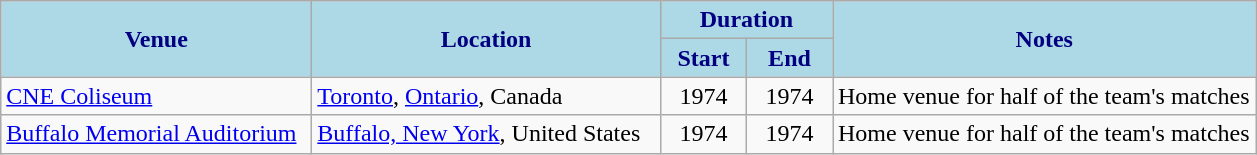<table class="wikitable" style="text-align:left">
<tr>
<th style="background:#ADD8E6; color:#000080" rowspan="2" width="200px">Venue</th>
<th style="background:#ADD8E6; color:#000080" rowspan="2" width="225px">Location</th>
<th style="background:#ADD8E6; color:#000080" colspan="2">Duration</th>
<th style="background:#ADD8E6; color:#000080" rowspan="2" width="275px">Notes</th>
</tr>
<tr>
<th style="background:#ADD8E6; color:#000080" width="50px">Start</th>
<th style="background:#ADD8E6; color:#000080" width="50px">End</th>
</tr>
<tr>
<td><a href='#'>CNE Coliseum</a></td>
<td><a href='#'>Toronto</a>, <a href='#'>Ontario</a>, Canada</td>
<td align="center">1974</td>
<td align="center">1974</td>
<td>Home venue for half of the team's matches</td>
</tr>
<tr>
<td><a href='#'>Buffalo Memorial Auditorium</a></td>
<td><a href='#'>Buffalo, New York</a>, United States</td>
<td align="center">1974</td>
<td align="center">1974</td>
<td>Home venue for half of the team's matches</td>
</tr>
</table>
